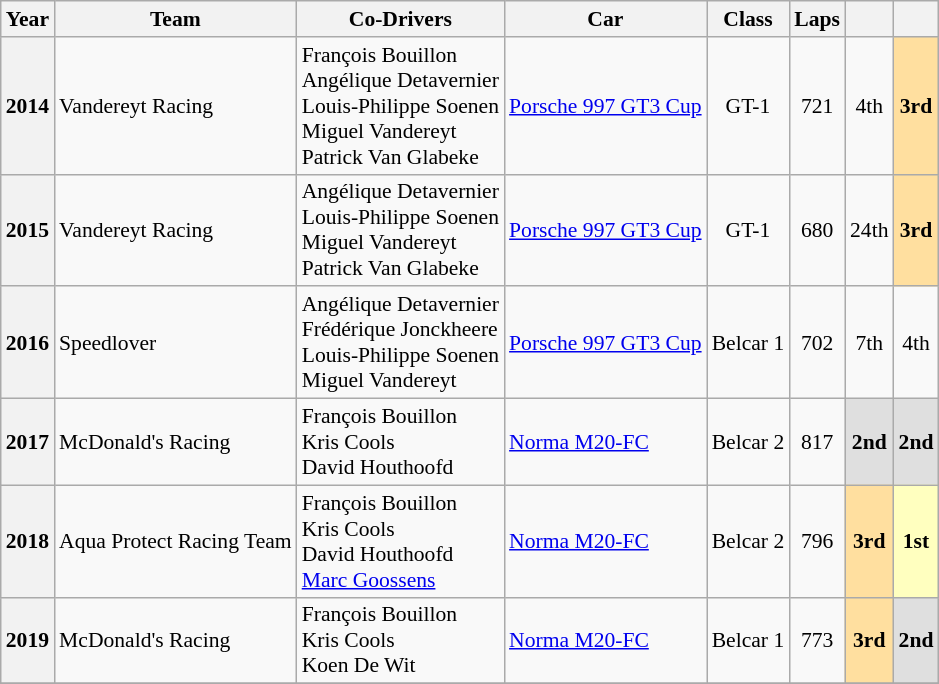<table class="wikitable" style="text-align:center; font-size:90%">
<tr>
<th>Year</th>
<th>Team</th>
<th>Co-Drivers</th>
<th>Car</th>
<th>Class</th>
<th>Laps</th>
<th></th>
<th></th>
</tr>
<tr>
<th>2014</th>
<td align="left"> Vandereyt Racing</td>
<td align="left"> François Bouillon<br> Angélique Detavernier<br> Louis-Philippe Soenen<br> Miguel Vandereyt<br> Patrick Van Glabeke</td>
<td align="left"><a href='#'>Porsche 997 GT3 Cup</a></td>
<td>GT-1</td>
<td>721</td>
<td>4th</td>
<th style="background:#FFDF9F;">3rd</th>
</tr>
<tr>
<th>2015</th>
<td align="left"> Vandereyt Racing</td>
<td align="left"> Angélique Detavernier<br> Louis-Philippe Soenen<br> Miguel Vandereyt<br> Patrick Van Glabeke</td>
<td align="left"><a href='#'>Porsche 997 GT3 Cup</a></td>
<td>GT-1</td>
<td>680</td>
<td>24th</td>
<th style="background:#FFDF9F;">3rd</th>
</tr>
<tr>
<th>2016</th>
<td align="left"> Speedlover</td>
<td align="left"> Angélique Detavernier<br> Frédérique Jonckheere<br> Louis-Philippe Soenen<br> Miguel Vandereyt</td>
<td align="left"><a href='#'>Porsche 997 GT3 Cup</a></td>
<td>Belcar 1</td>
<td>702</td>
<td>7th</td>
<td>4th</td>
</tr>
<tr>
<th>2017</th>
<td align="left"> McDonald's Racing</td>
<td align="left"> François Bouillon<br> Kris Cools<br> David Houthoofd</td>
<td align="left"><a href='#'>Norma M20-FC</a></td>
<td>Belcar 2</td>
<td>817</td>
<th style="background:#DFDFDF;">2nd</th>
<th style="background:#DFDFDF;">2nd</th>
</tr>
<tr>
<th>2018</th>
<td align="left"> Aqua Protect Racing Team</td>
<td align="left"> François Bouillon<br> Kris Cools<br> David Houthoofd<br> <a href='#'>Marc Goossens</a></td>
<td align="left"><a href='#'>Norma M20-FC</a></td>
<td>Belcar 2</td>
<td>796</td>
<th style="background:#FFDF9F;">3rd</th>
<th style="background:#FFFFBF;">1st</th>
</tr>
<tr>
<th>2019</th>
<td align="left"> McDonald's Racing</td>
<td align="left"> François Bouillon<br> Kris Cools<br> Koen De Wit</td>
<td align="left"><a href='#'>Norma M20-FC</a></td>
<td>Belcar 1</td>
<td>773</td>
<th style="background:#FFDF9F;">3rd</th>
<th style="background:#DFDFDF;">2nd</th>
</tr>
<tr>
</tr>
</table>
